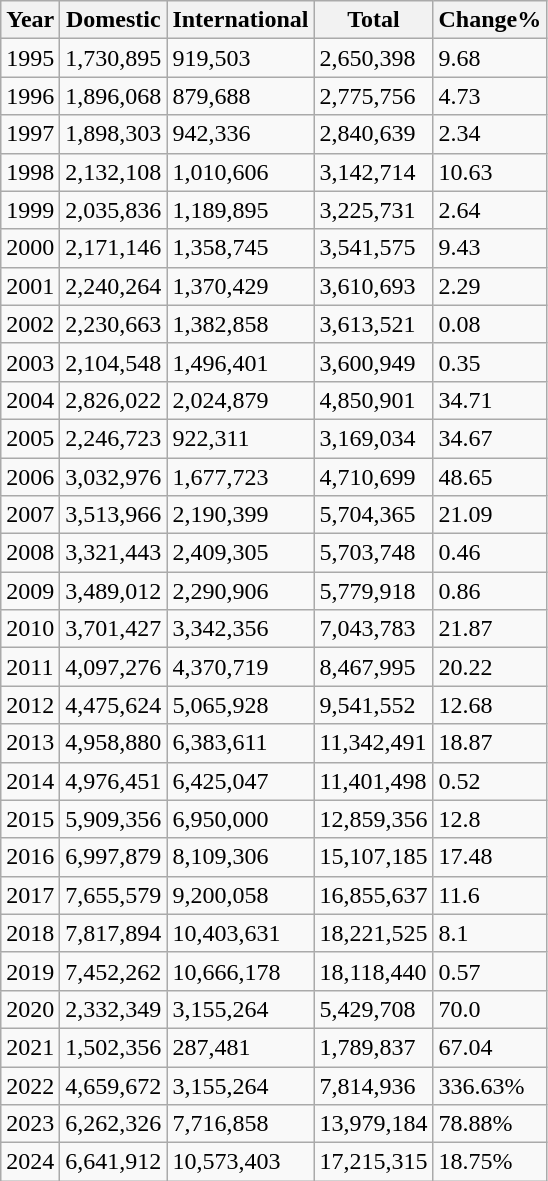<table class="wikitable">
<tr>
<th>Year</th>
<th>Domestic</th>
<th>International</th>
<th>Total</th>
<th>Change%</th>
</tr>
<tr>
<td>1995</td>
<td>1,730,895</td>
<td>919,503</td>
<td>2,650,398</td>
<td> 9.68</td>
</tr>
<tr>
<td>1996</td>
<td>1,896,068</td>
<td>879,688</td>
<td>2,775,756</td>
<td> 4.73</td>
</tr>
<tr>
<td>1997</td>
<td>1,898,303</td>
<td>942,336</td>
<td>2,840,639</td>
<td> 2.34</td>
</tr>
<tr>
<td>1998</td>
<td>2,132,108</td>
<td>1,010,606</td>
<td>3,142,714</td>
<td> 10.63</td>
</tr>
<tr>
<td>1999</td>
<td>2,035,836</td>
<td>1,189,895</td>
<td>3,225,731</td>
<td> 2.64</td>
</tr>
<tr>
<td>2000</td>
<td>2,171,146</td>
<td>1,358,745</td>
<td>3,541,575</td>
<td> 9.43</td>
</tr>
<tr>
<td>2001</td>
<td>2,240,264</td>
<td>1,370,429</td>
<td>3,610,693</td>
<td> 2.29</td>
</tr>
<tr>
<td>2002</td>
<td>2,230,663</td>
<td>1,382,858</td>
<td>3,613,521</td>
<td> 0.08</td>
</tr>
<tr>
<td>2003</td>
<td>2,104,548</td>
<td>1,496,401</td>
<td>3,600,949</td>
<td> 0.35</td>
</tr>
<tr>
<td>2004</td>
<td>2,826,022</td>
<td>2,024,879</td>
<td>4,850,901</td>
<td> 34.71</td>
</tr>
<tr>
<td>2005</td>
<td>2,246,723</td>
<td>922,311</td>
<td>3,169,034</td>
<td> 34.67</td>
</tr>
<tr>
<td>2006</td>
<td>3,032,976</td>
<td>1,677,723</td>
<td>4,710,699</td>
<td> 48.65</td>
</tr>
<tr>
<td>2007</td>
<td>3,513,966</td>
<td>2,190,399</td>
<td>5,704,365</td>
<td> 21.09</td>
</tr>
<tr>
<td>2008</td>
<td>3,321,443</td>
<td>2,409,305</td>
<td>5,703,748</td>
<td> 0.46</td>
</tr>
<tr>
<td>2009</td>
<td>3,489,012</td>
<td>2,290,906</td>
<td>5,779,918</td>
<td> 0.86</td>
</tr>
<tr>
<td>2010</td>
<td>3,701,427</td>
<td>3,342,356</td>
<td>7,043,783</td>
<td> 21.87</td>
</tr>
<tr>
<td>2011</td>
<td>4,097,276</td>
<td>4,370,719</td>
<td>8,467,995</td>
<td> 20.22</td>
</tr>
<tr>
<td>2012</td>
<td>4,475,624</td>
<td>5,065,928</td>
<td>9,541,552</td>
<td> 12.68</td>
</tr>
<tr>
<td>2013</td>
<td>4,958,880</td>
<td>6,383,611</td>
<td>11,342,491</td>
<td> 18.87</td>
</tr>
<tr>
<td>2014</td>
<td>4,976,451</td>
<td>6,425,047</td>
<td>11,401,498</td>
<td> 0.52</td>
</tr>
<tr>
<td>2015</td>
<td>5,909,356</td>
<td>6,950,000</td>
<td>12,859,356</td>
<td> 12.8</td>
</tr>
<tr>
<td>2016</td>
<td>6,997,879</td>
<td>8,109,306</td>
<td>15,107,185</td>
<td> 17.48</td>
</tr>
<tr>
<td>2017</td>
<td>7,655,579</td>
<td>9,200,058</td>
<td>16,855,637</td>
<td> 11.6</td>
</tr>
<tr>
<td>2018</td>
<td>7,817,894</td>
<td>10,403,631</td>
<td>18,221,525</td>
<td> 8.1</td>
</tr>
<tr>
<td>2019</td>
<td>7,452,262</td>
<td>10,666,178</td>
<td>18,118,440</td>
<td> 0.57</td>
</tr>
<tr>
<td>2020</td>
<td>2,332,349</td>
<td>3,155,264</td>
<td>5,429,708</td>
<td> 70.0</td>
</tr>
<tr>
<td>2021</td>
<td>1,502,356</td>
<td>287,481</td>
<td>1,789,837</td>
<td> 67.04</td>
</tr>
<tr>
<td>2022</td>
<td>4,659,672</td>
<td>3,155,264</td>
<td>7,814,936</td>
<td> 336.63%</td>
</tr>
<tr>
<td>2023</td>
<td>6,262,326</td>
<td>7,716,858</td>
<td>13,979,184</td>
<td> 78.88%</td>
</tr>
<tr>
<td>2024</td>
<td>6,641,912</td>
<td>10,573,403</td>
<td>17,215,315</td>
<td> 18.75%</td>
</tr>
</table>
